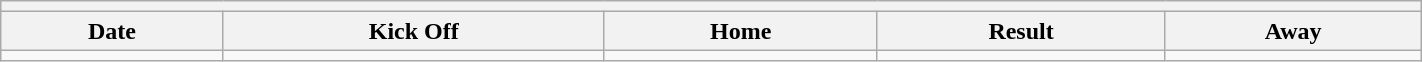<table class="wikitable collapsible collapsed" style="font-size: 100%; margin:0px;" width="75%">
<tr>
<th colspan="7" style="text-align:left;"></th>
</tr>
<tr>
<th><strong>Date</strong></th>
<th><strong>Kick Off</strong></th>
<th><strong>Home</strong></th>
<th><strong>Result</strong></th>
<th><strong>Away</strong></th>
</tr>
<tr>
<td align=center></td>
<td align=center></td>
<td align=center></td>
<td align=center></td>
<td align=center></td>
</tr>
</table>
